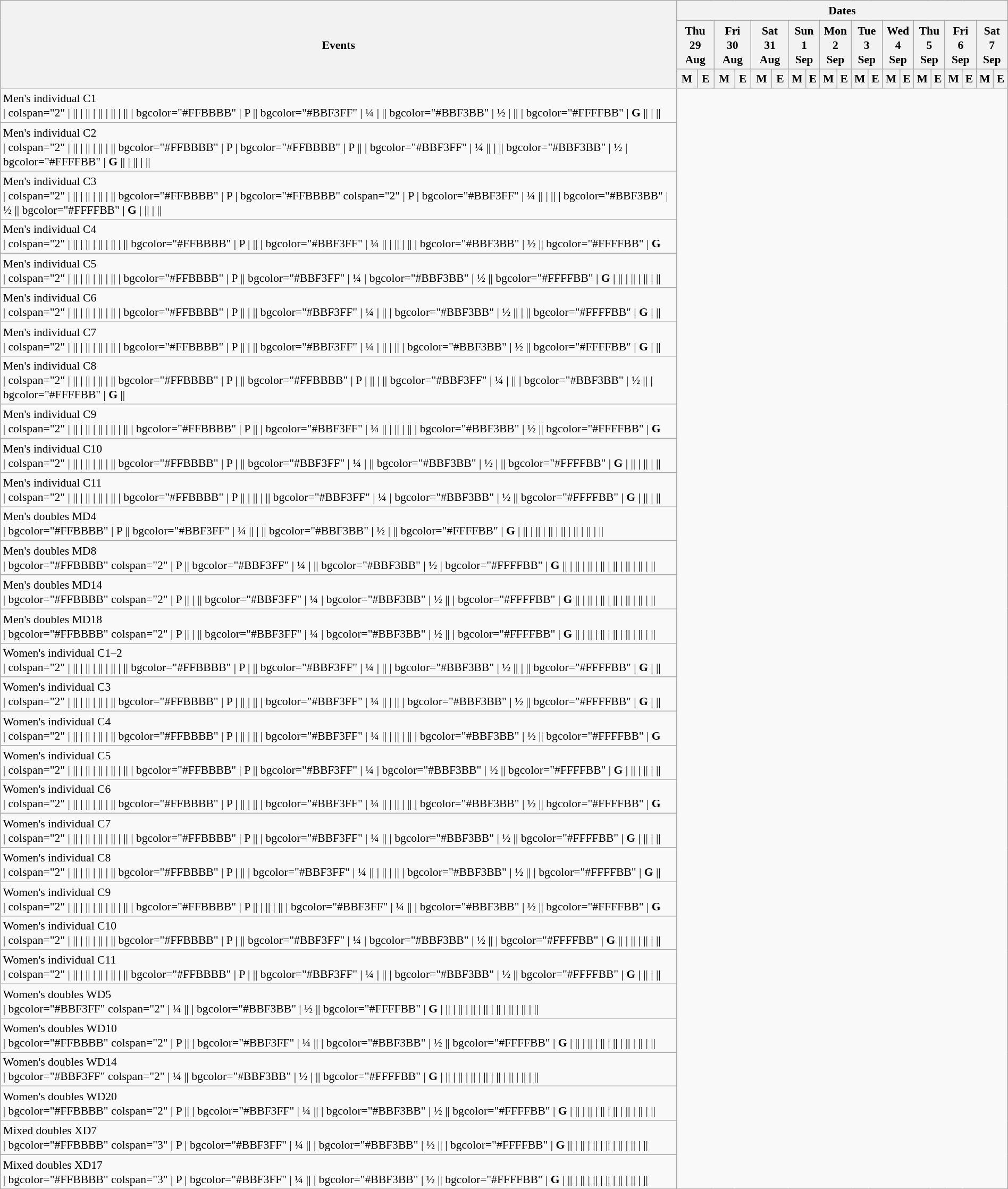<table class="wikitable" style="margin:0.5em auto; font-size:90%; line-height:1.25em; text-align:center">
<tr>
<th rowspan="3">Events</th>
<th colspan="21">Dates</th>
</tr>
<tr>
<th colspan="3">Thu<br>29 Aug</th>
<th colspan="2">Fri<br>30 Aug</th>
<th colspan="2">Sat<br>31 Aug</th>
<th colspan="2">Sun<br>1 Sep</th>
<th colspan="2">Mon<br>2 Sep</th>
<th colspan="2">Tue<br>3 Sep</th>
<th colspan="2">Wed<br>4 Sep</th>
<th colspan="2">Thu<br>5 Sep</th>
<th colspan="2">Fri<br>6 Sep</th>
<th colspan="2">Sat<br>7 Sep</th>
</tr>
<tr>
<th colspan="2">M</th>
<th>E</th>
<th>M</th>
<th>E</th>
<th>M</th>
<th>E</th>
<th>M</th>
<th>E</th>
<th>M</th>
<th>E</th>
<th>M</th>
<th>E</th>
<th>M</th>
<th>E</th>
<th>M</th>
<th>E</th>
<th>M</th>
<th>E</th>
<th>M</th>
<th>E</th>
</tr>
<tr>
<td align="left">Men's individual C1<br>| colspan="2" |  || 
|  || 
|  || 
|  || 
|  || 
| bgcolor="#FFBBBB" | P || bgcolor="#BBF3FF" | ¼
|  || bgcolor="#BBF3BB" | ½
|  || 
| bgcolor="#FFFFBB" | <strong>G</strong> || 
|  ||</td>
</tr>
<tr>
<td align="left">Men's individual C2<br>| colspan="2" |  || 
|  || 
|  || 
|  || bgcolor="#FFBBBB" | P
| bgcolor="#FFBBBB" | P || 
| bgcolor="#BBF3FF" | ¼ || 
|  || bgcolor="#BBF3BB" | ½
| bgcolor="#FFFFBB" | <strong>G</strong> || 
|  || 
|  ||</td>
</tr>
<tr>
<td align="left">Men's individual C3<br>| colspan="2" |  || 
|  || 
|  || 
|  || bgcolor="#FFBBBB" | P
| bgcolor="#FFBBBB" colspan="2" | P
| bgcolor="#BBF3FF" | ¼ || 
|  || 
| bgcolor="#BBF3BB" | ½ || bgcolor="#FFFFBB" | <strong>G</strong>
|  || 
|  ||</td>
</tr>
<tr>
<td align="left">Men's individual C4<br>| colspan="2" |  || 
|  || 
|  || 
|  || 
|  || bgcolor="#FFBBBB" | P
|  || 
| bgcolor="#BBF3FF" | ¼ || 
|  || 
|  || 
| bgcolor="#BBF3BB" | ½ || bgcolor="#FFFFBB" | <strong>G</strong></td>
</tr>
<tr>
<td align="left">Men's individual C5<br>| colspan="2" |  || 
|  || 
|  || 
|  || 
| bgcolor="#FFBBBB" | P || bgcolor="#BBF3FF" | ¼
| bgcolor="#BBF3BB" | ½ || bgcolor="#FFFFBB" | <strong>G</strong>
|  || 
|  || 
|  || 
|  ||</td>
</tr>
<tr>
<td align="left">Men's individual C6<br>| colspan="2" |  || 
|  || 
|  || 
|  || 
| bgcolor="#FFBBBB" | P || 
|  || bgcolor="#BBF3FF" | ¼
|  || 
| bgcolor="#BBF3BB" | ½ || 
|  || bgcolor="#FFFFBB" | <strong>G</strong>
|  ||</td>
</tr>
<tr>
<td align="left">Men's individual C7<br>| colspan="2" |  || 
|  || 
|  || 
|  || 
| bgcolor="#FFBBBB" | P || 
|  || bgcolor="#BBF3FF" | ¼
|  || 
|  || 
| bgcolor="#BBF3BB" | ½ || bgcolor="#FFFFBB" | <strong>G</strong>
|  ||</td>
</tr>
<tr>
<td align="left">Men's individual C8<br>| colspan="2" |  || 
|  || 
|  || 
|  || bgcolor="#FFBBBB" | P
|  || bgcolor="#FFBBBB" | P
|  || 
|  || bgcolor="#BBF3FF" | ¼
|  || 
| bgcolor="#BBF3BB" | ½ || 
| bgcolor="#FFFFBB" | <strong>G</strong> ||</td>
</tr>
<tr>
<td align="left">Men's individual C9<br>| colspan="2" |  || 
|  || 
|  || 
|  || 
|  || 
| bgcolor="#FFBBBB" | P || 
| bgcolor="#BBF3FF" | ¼ || 
|  || 
|  || 
| bgcolor="#BBF3BB" | ½ || bgcolor="#FFFFBB" | <strong>G</strong></td>
</tr>
<tr>
<td align="left">Men's individual C10<br>| colspan="2" |  || 
|  || 
|  || 
|  || bgcolor="#FFBBBB" | P
|  || bgcolor="#BBF3FF" | ¼
|  || bgcolor="#BBF3BB" | ½
|  || bgcolor="#FFFFBB" | <strong>G</strong>
|  || 
|  || 
|  ||</td>
</tr>
<tr>
<td align="left">Men's individual C11<br>| colspan="2" |  || 
|  || 
|  || 
|  || 
| bgcolor="#FFBBBB" | P || 
|  || 
|  || bgcolor="#BBF3FF" | ¼
| bgcolor="#BBF3BB" | ½ || bgcolor="#FFFFBB" | <strong>G</strong>
|  || 
|  ||</td>
</tr>
<tr>
<td align="left">Men's doubles MD4<br>| bgcolor="#FFBBBB" | P || bgcolor="#BBF3FF" | ¼ || 
|  || bgcolor="#BBF3BB" | ½
|  || bgcolor="#FFFFBB" | <strong>G</strong>
|  || 
|  || 
|  || 
|  || 
|  || 
|  || 
|  ||</td>
</tr>
<tr>
<td align="left">Men's doubles MD8<br>| bgcolor="#FFBBBB" colspan="2" | P || bgcolor="#BBF3FF" | ¼
|  || bgcolor="#BBF3BB" | ½
| bgcolor="#FFFFBB" | <strong>G</strong> || 
|  || 
|  || 
|  || 
|  || 
|  || 
|  || 
|  ||</td>
</tr>
<tr>
<td align="left">Men's doubles MD14<br>| bgcolor="#FFBBBB" colspan="2" | P || 
|  || bgcolor="#BBF3FF" | ¼
| bgcolor="#BBF3BB" | ½ || 
| bgcolor="#FFFFBB" | <strong>G</strong> || 
|  || 
|  || 
|  || 
|  || 
|  || 
|  ||</td>
</tr>
<tr>
<td align="left">Men's doubles MD18<br>| bgcolor="#FFBBBB" colspan="2" | P || 
|  || bgcolor="#BBF3FF" | ¼
| bgcolor="#BBF3BB" | ½ || 
| bgcolor="#FFFFBB" | <strong>G</strong> || 
|  || 
|  || 
|  || 
|  || 
|  || 
|  ||</td>
</tr>
<tr>
<td align="left">Women's individual C1–2<br>| colspan="2" |  || 
|  || 
|  || 
|  || 
|  || bgcolor="#FFBBBB" | P
|  || bgcolor="#BBF3FF" | ¼
|  || 
| bgcolor="#BBF3BB" | ½ || 
|  || bgcolor="#FFFFBB" | <strong>G</strong>
|  ||</td>
</tr>
<tr>
<td align="left">Women's individual C3<br>| colspan="2" |  || 
|  || 
|  || 
|  || bgcolor="#FFBBBB" | P
|  || 
|  || 
| bgcolor="#BBF3FF" | ¼ || 
|  || 
| bgcolor="#BBF3BB" | ½ || bgcolor="#FFFFBB" | <strong>G</strong>
|  ||</td>
</tr>
<tr>
<td align="left">Women's individual C4<br>| colspan="2" |  || 
|  || 
|  || 
|  || bgcolor="#FFBBBB" | P
|  || 
|  || 
| bgcolor="#BBF3FF" | ¼ || 
|  || 
|  || 
| bgcolor="#BBF3BB" | ½ || bgcolor="#FFFFBB" | <strong>G</strong></td>
</tr>
<tr>
<td align="left">Women's individual C5<br>| colspan="2" |  || 
|  || 
|  || 
|  || 
|  || 
| bgcolor="#FFBBBB" | P || bgcolor="#BBF3FF" | ¼
| bgcolor="#BBF3BB" | ½ || bgcolor="#FFFFBB" | <strong>G</strong>
|  || 
|  || 
|  ||</td>
</tr>
<tr>
<td align="left">Women's individual C6<br>| colspan="2" |  || 
|  || 
|  || 
|  || bgcolor="#FFBBBB" | P
|  || 
|  || 
| bgcolor="#BBF3FF" | ¼ || 
|  || 
|  || 
| bgcolor="#BBF3BB" | ½ || bgcolor="#FFFFBB" | <strong>G</strong></td>
</tr>
<tr>
<td align="left">Women's individual C7<br>| colspan="2" |  || 
|  || 
|  || 
|  || 
|  || 
| bgcolor="#FFBBBB" | P || 
| bgcolor="#BBF3FF" | ¼ || 
| bgcolor="#BBF3BB" | ½ || bgcolor="#FFFFBB" | <strong>G</strong>
|  || 
|  ||</td>
</tr>
<tr>
<td align="left">Women's individual C8<br>| colspan="2" |  || 
|  || 
|  || 
|  || bgcolor="#FFBBBB" | P
|  || 
| bgcolor="#BBF3FF" | ¼ || 
|  || 
|  || 
| bgcolor="#BBF3BB" | ½ || 
| bgcolor="#FFFFBB" | <strong>G</strong> ||</td>
</tr>
<tr>
<td align="left">Women's individual C9<br>| colspan="2" |  || 
|  || 
|  || 
|  || 
|  || 
| bgcolor="#FFBBBB" | P || 
|  || 
|  || 
| bgcolor="#BBF3FF" | ¼ || 
| bgcolor="#BBF3BB" | ½ || bgcolor="#FFFFBB" | <strong>G</strong></td>
</tr>
<tr>
<td align="left">Women's individual C10<br>| colspan="2" |  || 
|  || 
|  || 
|  || bgcolor="#FFBBBB" | P
|  || bgcolor="#BBF3FF" | ¼
| bgcolor="#BBF3BB" | ½ || 
| bgcolor="#FFFFBB" | <strong>G</strong> || 
|  || 
|  || 
|  ||</td>
</tr>
<tr>
<td align="left">Women's individual C11<br>| colspan="2" |  || 
|  || 
|  || 
|  || 
|  || bgcolor="#FFBBBB" | P
|  || bgcolor="#BBF3FF" | ¼
|  || 
| bgcolor="#BBF3BB" | ½ || bgcolor="#FFFFBB" | <strong>G</strong>
|  || 
|  ||</td>
</tr>
<tr>
<td align="left">Women's doubles WD5<br>| bgcolor="#BBF3FF" colspan="2" | ¼ || 
| bgcolor="#BBF3BB" | ½ || bgcolor="#FFFFBB" | <strong>G</strong>
|  || 
|  || 
|  || 
|  || 
|  || 
|  || 
|  || 
|  ||</td>
</tr>
<tr>
<td align="left">Women's doubles WD10<br>| bgcolor="#FFBBBB" colspan="2" | P || 
| bgcolor="#BBF3FF" | ¼ || 
| bgcolor="#BBF3BB" | ½ || bgcolor="#FFFFBB" | <strong>G</strong>
|  || 
|  || 
|  || 
|  || 
|  || 
|  || 
|  ||</td>
</tr>
<tr>
<td align="left">Women's doubles WD14<br>| bgcolor="#BBF3FF" colspan="2" | ¼ || bgcolor="#BBF3BB" | ½
|  || bgcolor="#FFFFBB" | <strong>G</strong>
|  || 
|  || 
|  || 
|  || 
|  || 
|  || 
|  || 
|  ||</td>
</tr>
<tr>
<td align="left">Women's doubles WD20<br>| bgcolor="#FFBBBB" colspan="2" | P || 
| bgcolor="#BBF3FF" | ¼ || 
| bgcolor="#BBF3BB" | ½ || bgcolor="#FFFFBB" | <strong>G</strong>
|  || 
|  || 
|  || 
|  || 
|  || 
|  || 
|  ||</td>
</tr>
<tr>
<td align="left">Mixed doubles XD7<br>| bgcolor="#FFBBBB" colspan="3" | P
| bgcolor="#BBF3FF" | ¼ || 
| bgcolor="#BBF3BB" | ½ || 
| bgcolor="#FFFFBB" | <strong>G</strong> || 
|  || 
|  || 
|  || 
|  || 
|  || 
|  ||</td>
</tr>
<tr>
<td align="left">Mixed doubles XD17<br>| bgcolor="#FFBBBB" colspan="3" | P
| bgcolor="#BBF3FF" | ¼ || 
| bgcolor="#BBF3BB" | ½ || bgcolor="#FFFFBB" | <strong>G</strong>
|  || 
|  || 
|  || 
|  || 
|  || 
|  || 
|  ||</td>
</tr>
</table>
